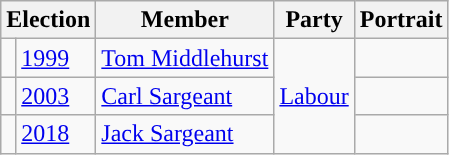<table class="wikitable">
<tr>
<th colspan="2">Election</th>
<th>Member</th>
<th>Party</th>
<th>Portrait</th>
</tr>
<tr>
<td style="background-color: "></td>
<td><a href='#'>1999</a></td>
<td><a href='#'>Tom Middlehurst</a></td>
<td rowspan="3"><a href='#'>Labour</a></td>
<td></td>
</tr>
<tr>
<td style="background-color: "></td>
<td><a href='#'>2003</a></td>
<td><a href='#'>Carl Sargeant</a></td>
<td></td>
</tr>
<tr>
<td style="background-color: "></td>
<td><a href='#'>2018</a></td>
<td><a href='#'>Jack Sargeant</a></td>
<td></td>
</tr>
</table>
